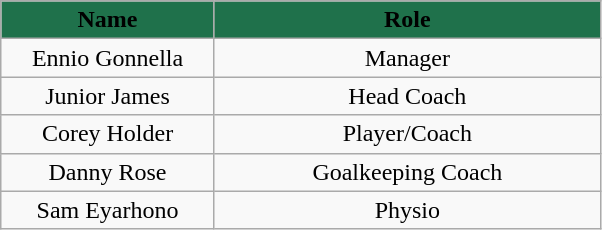<table class="wikitable">
<tr>
<th style="background:#1f714b; width:135px;"><span>Name</span></th>
<th style="background:#1f714b; width:250px;"><span>Role</span></th>
</tr>
<tr>
<td style="text-align:center;">Ennio Gonnella</td>
<td style="text-align:center;">Manager</td>
</tr>
<tr>
<td style="text-align:center;">Junior James</td>
<td style="text-align:center;">Head Coach</td>
</tr>
<tr>
<td style="text-align:center;">Corey Holder</td>
<td style="text-align:center;">Player/Coach</td>
</tr>
<tr>
<td style="text-align:center;">Danny Rose</td>
<td style="text-align:center;">Goalkeeping Coach</td>
</tr>
<tr>
<td style="text-align:center;">Sam Eyarhono</td>
<td style="text-align:center;">Physio</td>
</tr>
</table>
